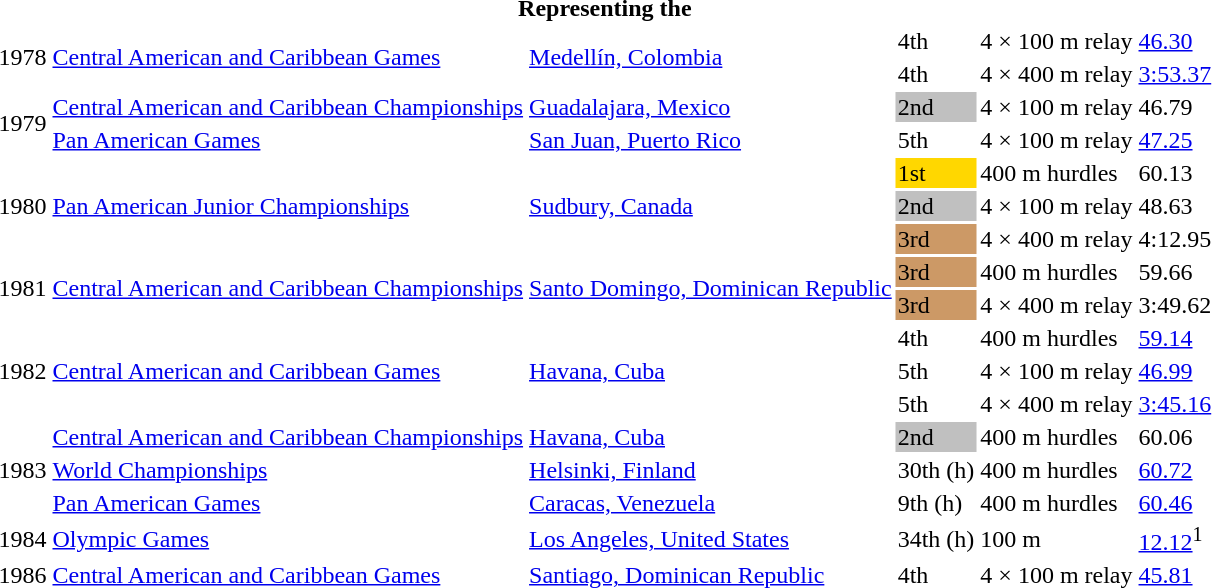<table>
<tr>
<th colspan="6">Representing the </th>
</tr>
<tr>
<td rowspan=2>1978</td>
<td rowspan=2><a href='#'>Central American and Caribbean Games</a></td>
<td rowspan=2><a href='#'>Medellín, Colombia</a></td>
<td>4th</td>
<td>4 × 100 m relay</td>
<td><a href='#'>46.30</a></td>
</tr>
<tr>
<td>4th</td>
<td>4 × 400 m relay</td>
<td><a href='#'>3:53.37</a></td>
</tr>
<tr>
<td rowspan=2>1979</td>
<td><a href='#'>Central American and Caribbean Championships</a></td>
<td><a href='#'>Guadalajara, Mexico</a></td>
<td bgcolor=silver>2nd</td>
<td>4 × 100 m relay</td>
<td>46.79</td>
</tr>
<tr>
<td><a href='#'>Pan American Games</a></td>
<td><a href='#'>San Juan, Puerto Rico</a></td>
<td>5th</td>
<td>4 × 100 m relay</td>
<td><a href='#'>47.25</a></td>
</tr>
<tr>
<td rowspan=3>1980</td>
<td rowspan=3><a href='#'>Pan American Junior Championships</a></td>
<td rowspan=3><a href='#'>Sudbury, Canada</a></td>
<td bgcolor=gold>1st</td>
<td>400 m hurdles</td>
<td>60.13</td>
</tr>
<tr>
<td bgcolor=silver>2nd</td>
<td>4 × 100 m relay</td>
<td>48.63</td>
</tr>
<tr>
<td bgcolor=cc9966>3rd</td>
<td>4 × 400 m relay</td>
<td>4:12.95</td>
</tr>
<tr>
<td rowspan=2>1981</td>
<td rowspan=2><a href='#'>Central American and Caribbean Championships</a></td>
<td rowspan=2><a href='#'>Santo Domingo, Dominican Republic</a></td>
<td bgcolor=cc9966>3rd</td>
<td>400 m hurdles</td>
<td>59.66</td>
</tr>
<tr>
<td bgcolor=cc9966>3rd</td>
<td>4 × 400 m relay</td>
<td>3:49.62</td>
</tr>
<tr>
<td rowspan=3>1982</td>
<td rowspan=3><a href='#'>Central American and Caribbean Games</a></td>
<td rowspan=3><a href='#'>Havana, Cuba</a></td>
<td>4th</td>
<td>400 m hurdles</td>
<td><a href='#'>59.14</a></td>
</tr>
<tr>
<td>5th</td>
<td>4 × 100 m relay</td>
<td><a href='#'>46.99</a></td>
</tr>
<tr>
<td>5th</td>
<td>4 × 400 m relay</td>
<td><a href='#'>3:45.16</a></td>
</tr>
<tr>
<td rowspan=3>1983</td>
<td><a href='#'>Central American and Caribbean Championships</a></td>
<td><a href='#'>Havana, Cuba</a></td>
<td bgcolor=silver>2nd</td>
<td>400 m hurdles</td>
<td>60.06</td>
</tr>
<tr>
<td><a href='#'>World Championships</a></td>
<td><a href='#'>Helsinki, Finland</a></td>
<td>30th (h)</td>
<td>400 m hurdles</td>
<td><a href='#'>60.72</a></td>
</tr>
<tr>
<td><a href='#'>Pan American Games</a></td>
<td><a href='#'>Caracas, Venezuela</a></td>
<td>9th (h)</td>
<td>400 m hurdles</td>
<td><a href='#'>60.46</a></td>
</tr>
<tr>
<td>1984</td>
<td><a href='#'>Olympic Games</a></td>
<td><a href='#'>Los Angeles, United States</a></td>
<td>34th (h)</td>
<td>100 m</td>
<td><a href='#'>12.12</a><sup>1</sup></td>
</tr>
<tr>
<td>1986</td>
<td><a href='#'>Central American and Caribbean Games</a></td>
<td><a href='#'>Santiago, Dominican Republic</a></td>
<td>4th</td>
<td>4 × 100 m relay</td>
<td><a href='#'>45.81</a></td>
</tr>
</table>
